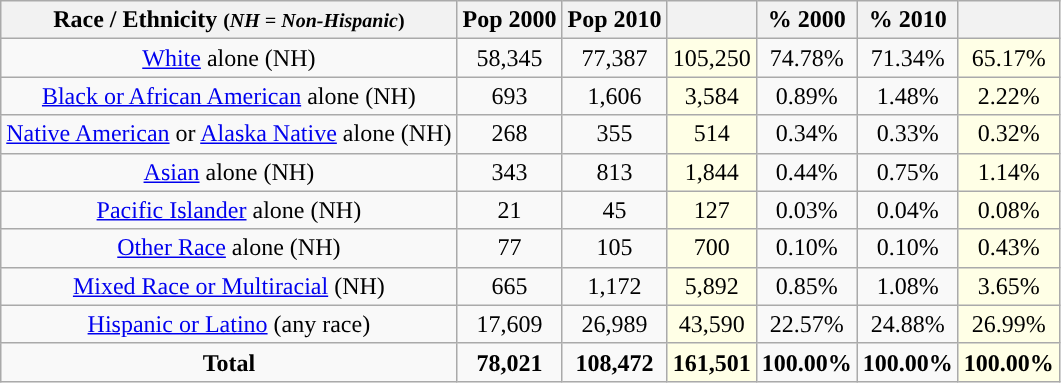<table class="wikitable" style="text-align:center;">
<tr>
<th>Race / Ethnicity <small>(<em>NH = Non-Hispanic</em>)</small></th>
<th>Pop 2000</th>
<th>Pop 2010</th>
<th></th>
<th>% 2000</th>
<th>% 2010</th>
<th></th>
</tr>
<tr>
<td><a href='#'>White</a> alone (NH)</td>
<td>58,345</td>
<td>77,387</td>
<td style='background: #ffffe6;'>105,250</td>
<td>74.78%</td>
<td>71.34%</td>
<td style='background: #ffffe6;'>65.17%</td>
</tr>
<tr>
<td><a href='#'>Black or African American</a> alone (NH)</td>
<td>693</td>
<td>1,606</td>
<td style='background: #ffffe6;'>3,584</td>
<td>0.89%</td>
<td>1.48%</td>
<td style='background: #ffffe6;'>2.22%</td>
</tr>
<tr>
<td><a href='#'>Native American</a> or <a href='#'>Alaska Native</a> alone (NH)</td>
<td>268</td>
<td>355</td>
<td style='background: #ffffe6;'>514</td>
<td>0.34%</td>
<td>0.33%</td>
<td style='background: #ffffe6;'>0.32%</td>
</tr>
<tr>
<td><a href='#'>Asian</a> alone (NH)</td>
<td>343</td>
<td>813</td>
<td style='background: #ffffe6;'>1,844</td>
<td>0.44%</td>
<td>0.75%</td>
<td style='background: #ffffe6;'>1.14%</td>
</tr>
<tr>
<td><a href='#'>Pacific Islander</a> alone (NH)</td>
<td>21</td>
<td>45</td>
<td style='background: #ffffe6;'>127</td>
<td>0.03%</td>
<td>0.04%</td>
<td style='background: #ffffe6;'>0.08%</td>
</tr>
<tr>
<td><a href='#'>Other Race</a> alone (NH)</td>
<td>77</td>
<td>105</td>
<td style='background: #ffffe6;'>700</td>
<td>0.10%</td>
<td>0.10%</td>
<td style='background: #ffffe6;'>0.43%</td>
</tr>
<tr>
<td><a href='#'>Mixed Race or Multiracial</a> (NH)</td>
<td>665</td>
<td>1,172</td>
<td style='background: #ffffe6;'>5,892</td>
<td>0.85%</td>
<td>1.08%</td>
<td style='background: #ffffe6;'>3.65%</td>
</tr>
<tr>
<td><a href='#'>Hispanic or Latino</a> (any race)</td>
<td>17,609</td>
<td>26,989</td>
<td style='background: #ffffe6;'>43,590</td>
<td>22.57%</td>
<td>24.88%</td>
<td style='background: #ffffe6;'>26.99%</td>
</tr>
<tr>
<td><strong>Total</strong></td>
<td><strong>78,021</strong></td>
<td><strong>108,472</strong></td>
<td style='background: #ffffe6;'><strong>161,501</strong></td>
<td><strong>100.00%</strong></td>
<td><strong>100.00%</strong></td>
<td style='background: #ffffe6;'><strong>100.00%</strong></td>
</tr>
</table>
